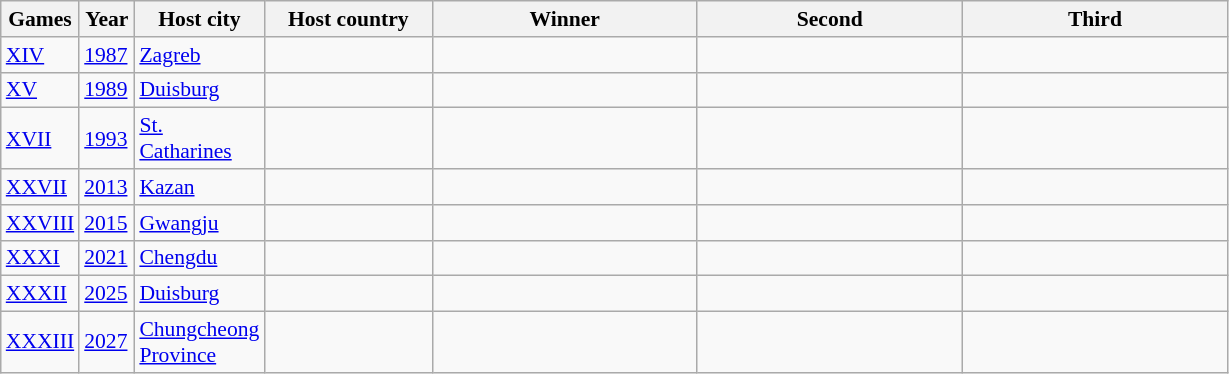<table class=wikitable style=font-size:90%;>
<tr>
<th width=40>Games</th>
<th width=30>Year</th>
<th width=80>Host city</th>
<th width=105>Host country</th>
<th width=170>Winner</th>
<th width=170>Second</th>
<th width=170>Third</th>
</tr>
<tr>
<td><a href='#'>XIV</a></td>
<td><a href='#'>1987</a></td>
<td><a href='#'>Zagreb</a></td>
<td></td>
<td></td>
<td></td>
<td></td>
</tr>
<tr>
<td><a href='#'>XV</a></td>
<td><a href='#'>1989</a></td>
<td><a href='#'>Duisburg</a></td>
<td></td>
<td></td>
<td><br></td>
<td></td>
</tr>
<tr>
<td><a href='#'>XVII</a></td>
<td><a href='#'>1993</a></td>
<td><a href='#'>St. Catharines</a></td>
<td></td>
<td></td>
<td></td>
<td></td>
</tr>
<tr>
<td><a href='#'>XXVII</a></td>
<td><a href='#'>2013</a></td>
<td><a href='#'>Kazan</a></td>
<td></td>
<td></td>
<td></td>
<td></td>
</tr>
<tr>
<td><a href='#'>XXVIII</a></td>
<td><a href='#'>2015</a></td>
<td><a href='#'>Gwangju</a></td>
<td></td>
<td></td>
<td></td>
<td></td>
</tr>
<tr>
<td><a href='#'>XXXI</a></td>
<td><a href='#'>2021</a></td>
<td><a href='#'>Chengdu</a></td>
<td></td>
<td></td>
<td></td>
<td></td>
</tr>
<tr>
<td><a href='#'>XXXII</a></td>
<td><a href='#'>2025</a></td>
<td><a href='#'>Duisburg</a></td>
<td></td>
<td></td>
<td></td>
<td></td>
</tr>
<tr>
<td><a href='#'>XXXIII</a></td>
<td><a href='#'>2027</a></td>
<td><a href='#'>Chungcheong Province</a></td>
<td></td>
<td></td>
<td></td>
<td></td>
</tr>
</table>
